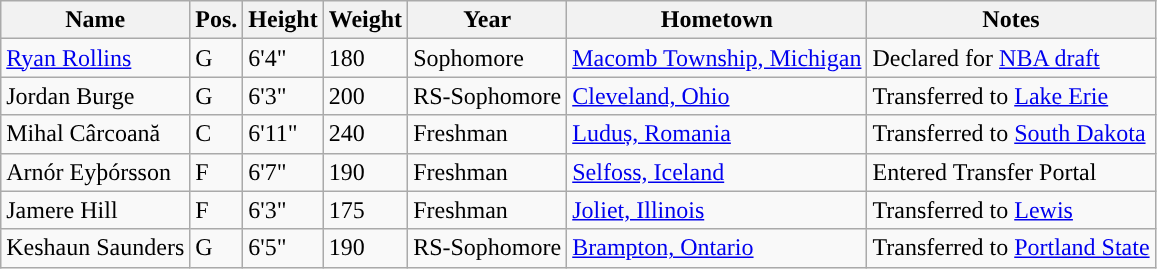<table class="wikitable sortable" border="1">
<tr align=center>
<th>Name</th>
<th>Pos.</th>
<th>Height</th>
<th>Weight</th>
<th>Year</th>
<th>Hometown</th>
<th>Notes</th>
</tr>
<tr>
<td><a href='#'>Ryan Rollins</a></td>
<td>G</td>
<td>6'4"</td>
<td>180</td>
<td>Sophomore</td>
<td><a href='#'>Macomb Township, Michigan</a></td>
<td>Declared for <a href='#'>NBA draft</a></td>
</tr>
<tr>
<td>Jordan Burge</td>
<td>G</td>
<td>6'3"</td>
<td>200</td>
<td>RS-Sophomore</td>
<td><a href='#'>Cleveland, Ohio</a></td>
<td>Transferred to <a href='#'>Lake Erie</a></td>
</tr>
<tr>
<td>Mihal Cârcoană</td>
<td>C</td>
<td>6'11"</td>
<td>240</td>
<td>Freshman</td>
<td><a href='#'>Luduș, Romania</a></td>
<td>Transferred to <a href='#'>South Dakota</a></td>
</tr>
<tr>
<td>Arnór Eyþórsson</td>
<td>F</td>
<td>6'7"</td>
<td>190</td>
<td>Freshman</td>
<td><a href='#'>Selfoss, Iceland</a></td>
<td>Entered Transfer Portal</td>
</tr>
<tr>
<td>Jamere Hill</td>
<td>F</td>
<td>6'3"</td>
<td>175</td>
<td>Freshman</td>
<td><a href='#'>Joliet, Illinois</a></td>
<td>Transferred to <a href='#'>Lewis</a></td>
</tr>
<tr>
<td>Keshaun Saunders</td>
<td>G</td>
<td>6'5"</td>
<td>190</td>
<td>RS-Sophomore</td>
<td><a href='#'>Brampton, Ontario</a></td>
<td>Transferred to <a href='#'>Portland State</a></td>
</tr>
</table>
